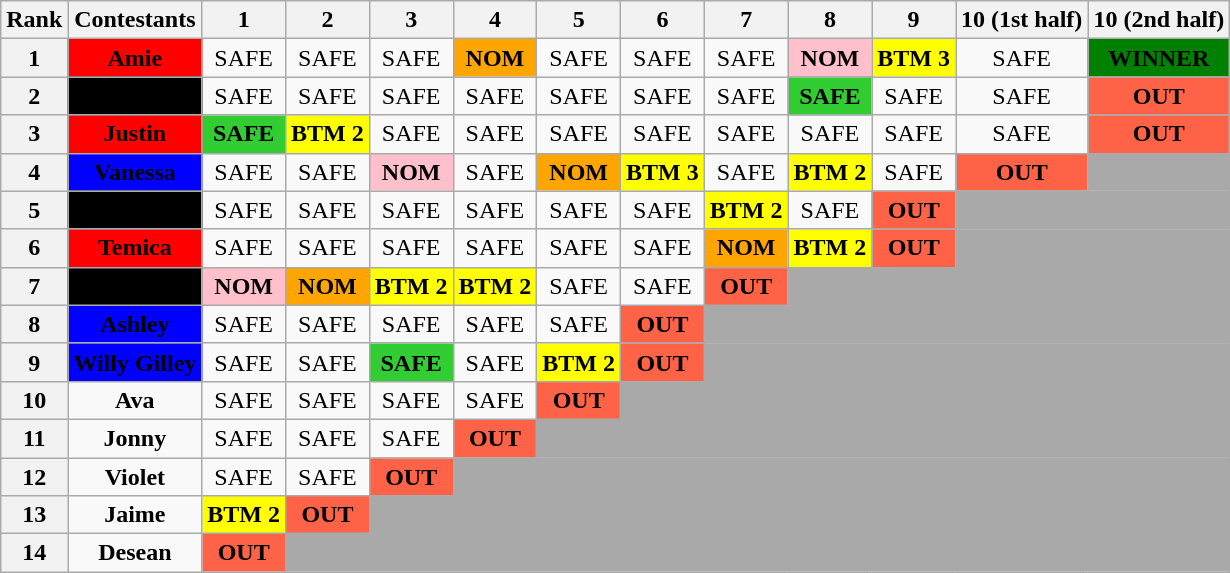<table class="wikitable" style="text-align:center" align="center">
<tr>
<th>Rank</th>
<th><strong>Contestants</strong></th>
<th>1</th>
<th>2</th>
<th>3</th>
<th>4</th>
<th>5</th>
<th>6</th>
<th>7</th>
<th>8</th>
<th>9</th>
<th>10 (1st half)</th>
<th>10 (2nd half)</th>
</tr>
<tr>
<th>1</th>
<td style="background:red;"><span> <strong>Amie</strong></span></td>
<td>SAFE</td>
<td>SAFE</td>
<td>SAFE</td>
<td bgcolor="orange"><strong>NOM</strong></td>
<td>SAFE</td>
<td>SAFE</td>
<td>SAFE</td>
<td bgcolor="pink"><strong>NOM</strong></td>
<td bgcolor="yellow"><strong>BTM 3</strong></td>
<td>SAFE</td>
<td bgcolor="green"><strong>WINNER</strong></td>
</tr>
<tr>
<th>2</th>
<td style="background:black;"><span> <strong>Rusty</strong></span></td>
<td>SAFE</td>
<td>SAFE</td>
<td>SAFE</td>
<td>SAFE</td>
<td>SAFE</td>
<td>SAFE</td>
<td>SAFE</td>
<td bgcolor="limegreen"><strong>SAFE</strong></td>
<td>SAFE</td>
<td>SAFE</td>
<td bgcolor="tomato"><strong>OUT</strong></td>
</tr>
<tr>
<th>3</th>
<td style="background:red;"><span> <strong>Justin</strong></span></td>
<td bgcolor="limegreen"><strong>SAFE</strong></td>
<td bgcolor="yellow"><strong>BTM 2</strong></td>
<td>SAFE</td>
<td>SAFE</td>
<td>SAFE</td>
<td>SAFE</td>
<td>SAFE</td>
<td>SAFE</td>
<td>SAFE</td>
<td>SAFE</td>
<td bgcolor="tomato"><strong>OUT</strong></td>
</tr>
<tr>
<th>4</th>
<td style="background:blue;"><span> <strong>Vanessa</strong></span></td>
<td>SAFE</td>
<td>SAFE</td>
<td bgcolor="pink"><strong>NOM</strong></td>
<td>SAFE</td>
<td bgcolor="orange"><strong>NOM</strong></td>
<td bgcolor="yellow"><strong>BTM 3</strong></td>
<td>SAFE</td>
<td bgcolor="yellow"><strong>BTM 2</strong></td>
<td>SAFE</td>
<td bgcolor="tomato"><strong>OUT</strong></td>
<td bgcolor="darkgray" colspan=1></td>
</tr>
<tr>
<th>5</th>
<td style="background:black;"><span> <strong>James</strong></span></td>
<td>SAFE</td>
<td>SAFE</td>
<td>SAFE</td>
<td>SAFE</td>
<td>SAFE</td>
<td>SAFE</td>
<td bgcolor="yellow"><strong>BTM 2</strong></td>
<td>SAFE</td>
<td bgcolor="tomato"><strong>OUT</strong></td>
<td bgcolor="darkgray" colspan=2></td>
</tr>
<tr>
<th>6</th>
<td style="background:red;"><span> <strong>Temica</strong></span></td>
<td>SAFE</td>
<td>SAFE</td>
<td>SAFE</td>
<td>SAFE</td>
<td>SAFE</td>
<td>SAFE</td>
<td bgcolor="orange"><strong>NOM</strong></td>
<td bgcolor="yellow"><strong>BTM 2</strong></td>
<td bgcolor="tomato"><strong>OUT</strong></td>
<td bgcolor="darkgray" colspan=2></td>
</tr>
<tr>
<th>7</th>
<td style="background:black;"><span> <strong>Chuck</strong></span></td>
<td bgcolor="pink"><strong>NOM</strong></td>
<td bgcolor="orange"><strong>NOM</strong></td>
<td bgcolor="yellow"><strong>BTM 2</strong></td>
<td bgcolor="yellow"><strong>BTM 2</strong></td>
<td>SAFE</td>
<td>SAFE</td>
<td bgcolor="tomato"><strong>OUT</strong></td>
<td bgcolor="darkgray" colspan=4></td>
</tr>
<tr>
<th>8</th>
<td style="background:blue;"><span> <strong>Ashley</strong></span></td>
<td>SAFE</td>
<td>SAFE</td>
<td>SAFE</td>
<td>SAFE</td>
<td>SAFE</td>
<td bgcolor="tomato"><strong>OUT</strong></td>
<td bgcolor="darkgray" colspan=5></td>
</tr>
<tr>
<th>9</th>
<td style="background:blue;"><span> <strong>Willy Gilley</strong></span></td>
<td>SAFE</td>
<td>SAFE</td>
<td bgcolor="limegreen"><strong>SAFE</strong></td>
<td>SAFE</td>
<td bgcolor="yellow"><strong>BTM 2</strong></td>
<td bgcolor="tomato"><strong>OUT</strong></td>
<td bgcolor="darkgray" colspan=5></td>
</tr>
<tr>
<th>10</th>
<td><strong>Ava</strong></td>
<td>SAFE</td>
<td>SAFE</td>
<td>SAFE</td>
<td>SAFE</td>
<td bgcolor="tomato"><strong>OUT</strong></td>
<td bgcolor="darkgray" colspan=6></td>
</tr>
<tr>
<th>11</th>
<td><strong>Jonny</strong></td>
<td>SAFE</td>
<td>SAFE</td>
<td>SAFE</td>
<td bgcolor="tomato"><strong>OUT</strong></td>
<td bgcolor="darkgray" colspan=7></td>
</tr>
<tr>
<th>12</th>
<td><strong>Violet</strong></td>
<td>SAFE</td>
<td>SAFE</td>
<td bgcolor="tomato"><strong>OUT</strong></td>
<td bgcolor="darkgray" colspan=8></td>
</tr>
<tr>
<th>13</th>
<td><strong>Jaime</strong></td>
<td bgcolor="yellow"><strong>BTM 2</strong></td>
<td bgcolor="tomato"><strong>OUT</strong></td>
<td bgcolor="darkgray" colspan=9></td>
</tr>
<tr>
<th>14</th>
<td><strong>Desean</strong></td>
<td bgcolor="tomato"><strong>OUT</strong></td>
<td bgcolor="darkgray" colspan=10></td>
</tr>
</table>
